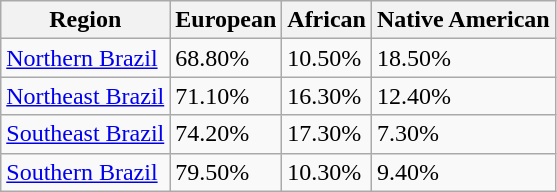<table class="wikitable">
<tr>
<th>Region</th>
<th>European</th>
<th>African</th>
<th>Native American</th>
</tr>
<tr>
<td><a href='#'>Northern Brazil</a></td>
<td>68.80%</td>
<td>10.50%</td>
<td>18.50%</td>
</tr>
<tr>
<td><a href='#'>Northeast Brazil</a></td>
<td>71.10%</td>
<td>16.30%</td>
<td>12.40%</td>
</tr>
<tr>
<td><a href='#'>Southeast Brazil</a></td>
<td>74.20%</td>
<td>17.30%</td>
<td>7.30%</td>
</tr>
<tr>
<td><a href='#'>Southern Brazil</a></td>
<td>79.50%</td>
<td>10.30%</td>
<td>9.40%</td>
</tr>
</table>
